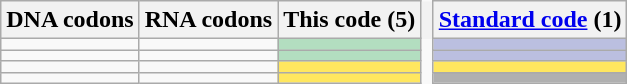<table class="wikitable" style="border: none; text-align: center;">
<tr>
<th>DNA codons</th>
<th>RNA codons</th>
<th>This code (5)</th>
<th style="border: none; width: 1px;"></th>
<th><a href='#'>Standard code</a> (1)</th>
</tr>
<tr>
<td></td>
<td></td>
<td style="background-color:#b3dec0;"> </td>
<td style="border: none; width: 1px;"></td>
<td style="background-color:#bbbfe0;"> </td>
</tr>
<tr>
<td></td>
<td></td>
<td style="background-color:#b3dec0;"> </td>
<td style="border: none; width: 1px;"></td>
<td style="background-color:#bbbfe0;"> </td>
</tr>
<tr>
<td></td>
<td></td>
<td style="background-color:#ffe75f;"> </td>
<td style="border: none; width: 1px;"></td>
<td style="background-color:#ffe75f;"> </td>
</tr>
<tr>
<td></td>
<td></td>
<td style="background-color:#ffe75f;"> </td>
<td style="border: none; width: 1px;"></td>
<td style="background-color:#B0B0B0;"> </td>
</tr>
</table>
